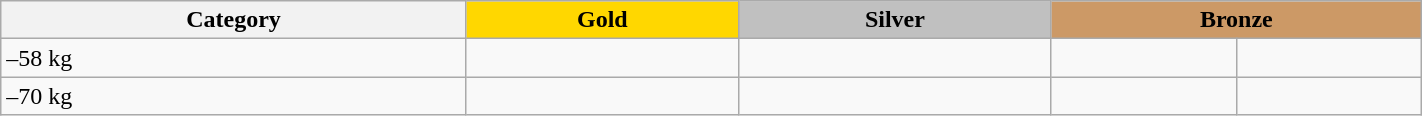<table class=wikitable  width=75%>
<tr>
<th>Category</th>
<th style="background: gold">Gold</th>
<th style="background: silver">Silver</th>
<th style="background: #cc9966" colspan=2>Bronze</th>
</tr>
<tr>
<td>–58 kg</td>
<td></td>
<td></td>
<td></td>
<td></td>
</tr>
<tr>
<td>–70 kg</td>
<td></td>
<td></td>
<td></td>
<td></td>
</tr>
</table>
